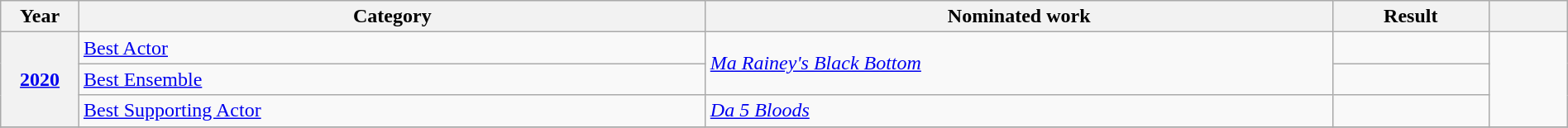<table class="wikitable plainrowheaders" style="width:100%;">
<tr>
<th scope="col" style="width:5%;">Year</th>
<th scope="col" style="width:40%;">Category</th>
<th scope="col" style="width:40%;">Nominated work</th>
<th scope="col" style="width:10%;">Result</th>
<th scope="col" style="width:5%;"></th>
</tr>
<tr>
<th scope="row" style="text-align:center;" rowspan="3"><a href='#'>2020</a></th>
<td><a href='#'>Best Actor</a></td>
<td rowspan="2"><em><a href='#'>Ma Rainey's Black Bottom</a></em></td>
<td></td>
<td rowspan="3" style="text-align:center;"></td>
</tr>
<tr>
<td><a href='#'>Best Ensemble</a></td>
<td></td>
</tr>
<tr>
<td><a href='#'>Best Supporting Actor</a></td>
<td><em><a href='#'>Da 5 Bloods</a></em></td>
<td></td>
</tr>
<tr>
</tr>
</table>
